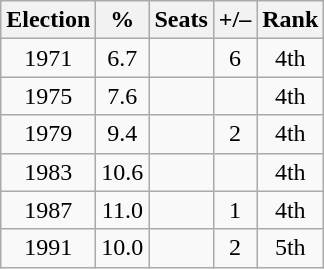<table class=wikitable style=text-align:center>
<tr>
<th>Election</th>
<th>%</th>
<th>Seats</th>
<th>+/–</th>
<th>Rank</th>
</tr>
<tr>
<td>1971</td>
<td>6.7</td>
<td></td>
<td> 6</td>
<td>4th</td>
</tr>
<tr>
<td>1975</td>
<td>7.6</td>
<td></td>
<td></td>
<td>4th</td>
</tr>
<tr>
<td>1979</td>
<td>9.4</td>
<td></td>
<td> 2</td>
<td>4th</td>
</tr>
<tr>
<td>1983</td>
<td>10.6</td>
<td></td>
<td></td>
<td>4th</td>
</tr>
<tr>
<td>1987</td>
<td>11.0</td>
<td></td>
<td> 1</td>
<td>4th</td>
</tr>
<tr>
<td>1991</td>
<td>10.0</td>
<td></td>
<td> 2</td>
<td>5th</td>
</tr>
</table>
